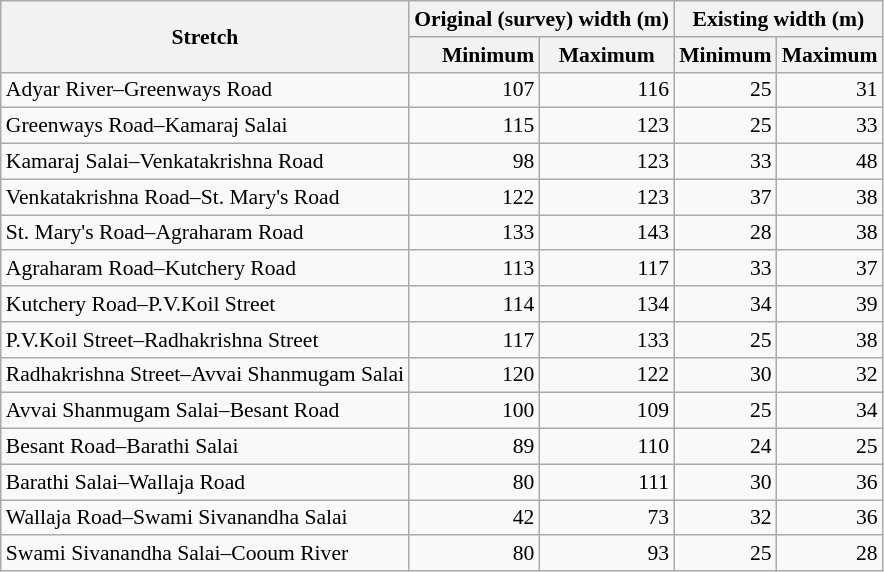<table class="wikitable sortable" style="font-size: 90%">
<tr>
<th rowspan="2">Stretch</th>
<th colspan="2">Original (survey) width (m)</th>
<th colspan="2">Existing width (m)</th>
</tr>
<tr>
<th style="text-align: right">Minimum</th>
<th>Maximum</th>
<th>Minimum</th>
<th>Maximum</th>
</tr>
<tr>
<td>Adyar River–Greenways Road</td>
<td align="right">107</td>
<td align="right">116</td>
<td align="right">25</td>
<td align="right">31</td>
</tr>
<tr>
<td>Greenways Road–Kamaraj Salai</td>
<td align="right">115</td>
<td align="right">123</td>
<td align="right">25</td>
<td align="right">33</td>
</tr>
<tr>
<td>Kamaraj Salai–Venkatakrishna Road</td>
<td align="right">98</td>
<td align="right">123</td>
<td align="right">33</td>
<td align="right">48</td>
</tr>
<tr>
<td>Venkatakrishna Road–St. Mary's Road</td>
<td align="right">122</td>
<td align="right">123</td>
<td align="right">37</td>
<td align="right">38</td>
</tr>
<tr>
<td>St. Mary's Road–Agraharam Road</td>
<td align="right">133</td>
<td align="right">143</td>
<td align="right">28</td>
<td align="right">38</td>
</tr>
<tr>
<td>Agraharam Road–Kutchery Road</td>
<td align="right">113</td>
<td align="right">117</td>
<td align="right">33</td>
<td align="right">37</td>
</tr>
<tr>
<td>Kutchery Road–P.V.Koil Street</td>
<td align="right">114</td>
<td align="right">134</td>
<td align="right">34</td>
<td align="right">39</td>
</tr>
<tr>
<td>P.V.Koil Street–Radhakrishna Street</td>
<td align="right">117</td>
<td align="right">133</td>
<td align="right">25</td>
<td align="right">38</td>
</tr>
<tr>
<td>Radhakrishna Street–Avvai Shanmugam Salai</td>
<td align="right">120</td>
<td align="right">122</td>
<td align="right">30</td>
<td align="right">32</td>
</tr>
<tr>
<td>Avvai Shanmugam Salai–Besant Road</td>
<td align="right">100</td>
<td align="right">109</td>
<td align="right">25</td>
<td align="right">34</td>
</tr>
<tr>
<td>Besant Road–Barathi Salai</td>
<td align="right">89</td>
<td align="right">110</td>
<td align="right">24</td>
<td align="right">25</td>
</tr>
<tr>
<td>Barathi Salai–Wallaja Road</td>
<td align="right">80</td>
<td align="right">111</td>
<td align="right">30</td>
<td align="right">36</td>
</tr>
<tr>
<td>Wallaja Road–Swami Sivanandha Salai</td>
<td align="right">42</td>
<td align="right">73</td>
<td align="right">32</td>
<td align="right">36</td>
</tr>
<tr>
<td>Swami Sivanandha Salai–Cooum River</td>
<td align="right">80</td>
<td align="right">93</td>
<td align="right">25</td>
<td align="right">28</td>
</tr>
</table>
